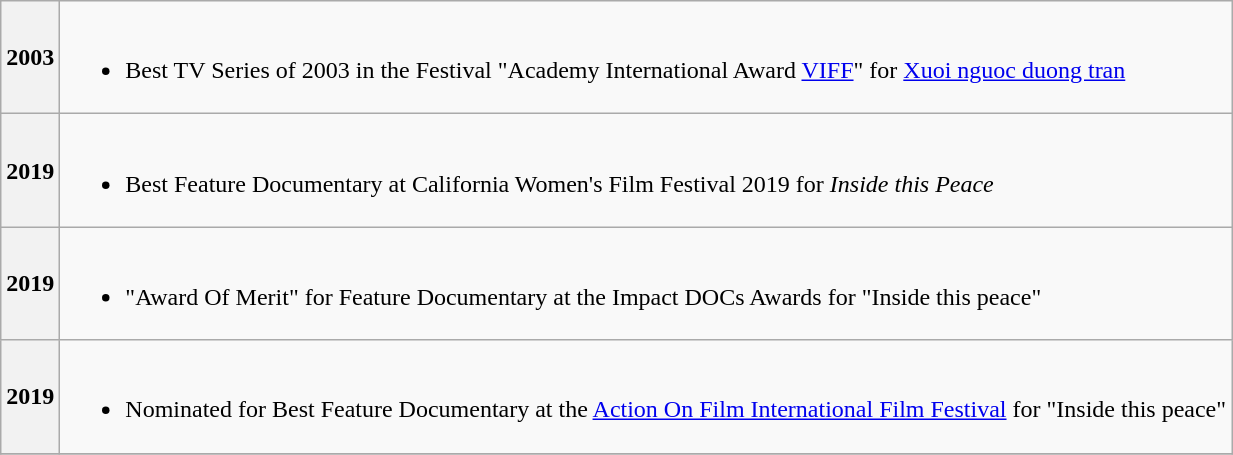<table class="wikitable">
<tr>
<th style="text-align:center;">2003</th>
<td align="left"><br><ul><li>Best TV Series of 2003 in the Festival "Academy International Award <a href='#'>VIFF</a>" for <a href='#'>Xuoi nguoc duong tran</a></li></ul></td>
</tr>
<tr>
<th style="text-align:center;">2019</th>
<td align="left"><br><ul><li>Best Feature Documentary at California Women's Film Festival 2019 for <em>Inside this Peace</em> </li></ul></td>
</tr>
<tr>
<th style="text-align:center;">2019</th>
<td align="left"><br><ul><li>"Award Of Merit" for Feature Documentary at the Impact DOCs Awards for "Inside this peace" </li></ul></td>
</tr>
<tr>
<th style="text-align:center;">2019</th>
<td align="left"><br><ul><li>Nominated for Best Feature Documentary at the <a href='#'>Action On Film International Film Festival</a> for "Inside this peace" </li></ul></td>
</tr>
<tr>
</tr>
</table>
